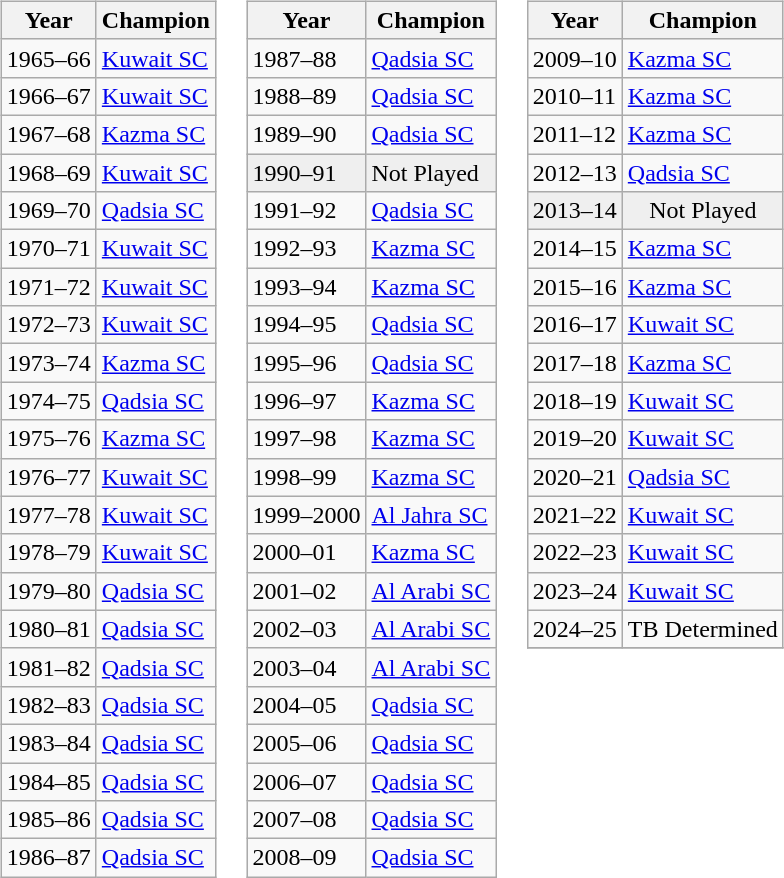<table>
<tr>
<td valign="top"><br><table class="wikitable">
<tr>
<th>Year</th>
<th>Champion  </th>
</tr>
<tr>
<td>1965–66</td>
<td><a href='#'>Kuwait SC</a></td>
</tr>
<tr>
<td>1966–67</td>
<td><a href='#'>Kuwait SC</a></td>
</tr>
<tr>
<td>1967–68</td>
<td><a href='#'>Kazma SC</a></td>
</tr>
<tr>
<td>1968–69</td>
<td><a href='#'>Kuwait SC</a></td>
</tr>
<tr>
<td>1969–70</td>
<td><a href='#'>Qadsia SC</a></td>
</tr>
<tr>
<td>1970–71</td>
<td><a href='#'>Kuwait SC</a></td>
</tr>
<tr>
<td>1971–72</td>
<td><a href='#'>Kuwait SC</a></td>
</tr>
<tr>
<td>1972–73</td>
<td><a href='#'>Kuwait SC</a></td>
</tr>
<tr>
<td>1973–74</td>
<td><a href='#'>Kazma SC</a></td>
</tr>
<tr>
<td>1974–75</td>
<td><a href='#'>Qadsia SC</a></td>
</tr>
<tr>
<td>1975–76</td>
<td><a href='#'>Kazma SC</a></td>
</tr>
<tr>
<td>1976–77</td>
<td><a href='#'>Kuwait SC</a></td>
</tr>
<tr>
<td>1977–78</td>
<td><a href='#'>Kuwait SC</a></td>
</tr>
<tr>
<td>1978–79</td>
<td><a href='#'>Kuwait SC</a></td>
</tr>
<tr>
<td>1979–80</td>
<td><a href='#'>Qadsia SC</a></td>
</tr>
<tr>
<td>1980–81</td>
<td><a href='#'>Qadsia SC</a></td>
</tr>
<tr>
<td>1981–82</td>
<td><a href='#'>Qadsia SC</a></td>
</tr>
<tr>
<td>1982–83</td>
<td><a href='#'>Qadsia SC</a></td>
</tr>
<tr>
<td>1983–84</td>
<td><a href='#'>Qadsia SC</a></td>
</tr>
<tr>
<td>1984–85</td>
<td><a href='#'>Qadsia SC</a></td>
</tr>
<tr>
<td>1985–86</td>
<td><a href='#'>Qadsia SC</a></td>
</tr>
<tr>
<td>1986–87</td>
<td><a href='#'>Qadsia SC</a></td>
</tr>
</table>
</td>
<td valign="top"><br><table class="wikitable">
<tr>
<th>Year</th>
<th>Champion</th>
</tr>
<tr>
<td>1987–88</td>
<td><a href='#'>Qadsia SC</a></td>
</tr>
<tr>
<td>1988–89</td>
<td><a href='#'>Qadsia SC</a></td>
</tr>
<tr>
<td>1989–90</td>
<td><a href='#'>Qadsia SC</a></td>
</tr>
<tr bgcolor="efefef">
<td>1990–91</td>
<td>Not Played</td>
</tr>
<tr>
<td>1991–92</td>
<td><a href='#'>Qadsia SC</a></td>
</tr>
<tr>
<td>1992–93</td>
<td><a href='#'>Kazma SC</a></td>
</tr>
<tr>
<td>1993–94</td>
<td><a href='#'>Kazma SC</a></td>
</tr>
<tr>
<td>1994–95</td>
<td><a href='#'>Qadsia SC</a></td>
</tr>
<tr>
<td>1995–96</td>
<td><a href='#'>Qadsia SC</a></td>
</tr>
<tr>
<td>1996–97</td>
<td><a href='#'>Kazma SC</a></td>
</tr>
<tr>
<td>1997–98</td>
<td><a href='#'>Kazma SC</a></td>
</tr>
<tr>
<td>1998–99</td>
<td><a href='#'>Kazma SC</a></td>
</tr>
<tr>
<td>1999–2000</td>
<td><a href='#'>Al Jahra SC</a></td>
</tr>
<tr>
<td>2000–01</td>
<td><a href='#'>Kazma SC</a></td>
</tr>
<tr>
<td>2001–02</td>
<td><a href='#'>Al Arabi SC</a></td>
</tr>
<tr>
<td>2002–03</td>
<td><a href='#'>Al Arabi SC</a></td>
</tr>
<tr>
<td>2003–04</td>
<td><a href='#'>Al Arabi SC</a></td>
</tr>
<tr>
<td>2004–05</td>
<td><a href='#'>Qadsia SC</a></td>
</tr>
<tr>
<td>2005–06</td>
<td><a href='#'>Qadsia SC</a></td>
</tr>
<tr>
<td>2006–07</td>
<td><a href='#'>Qadsia SC</a></td>
</tr>
<tr>
<td>2007–08</td>
<td><a href='#'>Qadsia SC</a></td>
</tr>
<tr>
<td>2008–09</td>
<td><a href='#'>Qadsia SC</a></td>
</tr>
</table>
</td>
<td valign="top"><br><table class="wikitable">
<tr>
<th>Year</th>
<th>Champion</th>
</tr>
<tr>
<td>2009–10</td>
<td><a href='#'>Kazma SC</a></td>
</tr>
<tr>
<td>2010–11</td>
<td><a href='#'>Kazma SC</a></td>
</tr>
<tr>
<td>2011–12</td>
<td><a href='#'>Kazma SC</a></td>
</tr>
<tr>
<td>2012–13</td>
<td><a href='#'>Qadsia SC</a></td>
</tr>
<tr bgcolor="efefef">
<td>2013–14</td>
<td align="center">Not Played</td>
</tr>
<tr>
<td>2014–15</td>
<td><a href='#'>Kazma SC</a></td>
</tr>
<tr>
<td>2015–16</td>
<td><a href='#'>Kazma SC</a></td>
</tr>
<tr>
<td>2016–17</td>
<td><a href='#'>Kuwait SC</a></td>
</tr>
<tr>
<td>2017–18</td>
<td><a href='#'>Kazma SC</a></td>
</tr>
<tr>
<td>2018–19</td>
<td><a href='#'>Kuwait SC</a></td>
</tr>
<tr>
<td>2019–20</td>
<td><a href='#'>Kuwait SC</a></td>
</tr>
<tr>
<td>2020–21</td>
<td><a href='#'>Qadsia SC</a></td>
</tr>
<tr>
<td>2021–22</td>
<td><a href='#'>Kuwait SC</a></td>
</tr>
<tr>
<td>2022–23</td>
<td><a href='#'>Kuwait SC</a></td>
</tr>
<tr>
<td>2023–24</td>
<td><a href='#'>Kuwait SC</a></td>
</tr>
<tr>
<td>2024–25</td>
<td>TB Determined</td>
</tr>
<tr>
</tr>
</table>
</td>
</tr>
</table>
